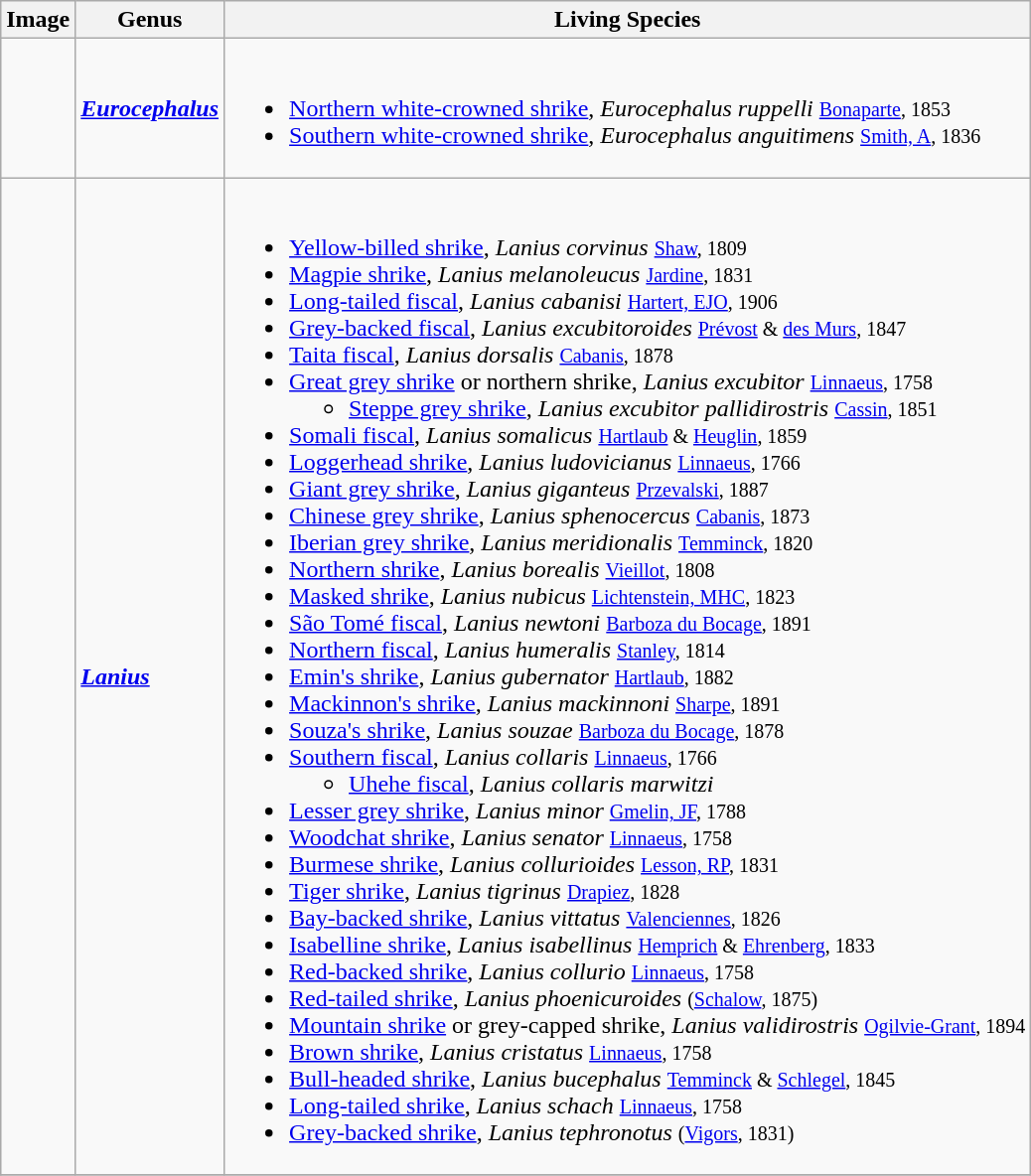<table class="wikitable">
<tr>
<th>Image</th>
<th>Genus</th>
<th>Living Species</th>
</tr>
<tr>
<td></td>
<td><strong><em><a href='#'>Eurocephalus</a></em></strong> </td>
<td><br><ul><li><a href='#'>Northern white-crowned shrike</a>, <em>Eurocephalus ruppelli</em> <small><a href='#'>Bonaparte</a>, 1853</small></li><li><a href='#'>Southern white-crowned shrike</a>, <em>Eurocephalus anguitimens</em> <small><a href='#'>Smith, A</a>, 1836</small></li></ul></td>
</tr>
<tr>
<td></td>
<td><strong><em><a href='#'>Lanius</a></em></strong> </td>
<td><br><ul><li><a href='#'>Yellow-billed shrike</a>, <em>Lanius corvinus</em> <small><a href='#'>Shaw</a>, 1809</small></li><li><a href='#'>Magpie shrike</a>, <em>Lanius melanoleucus</em> <small><a href='#'>Jardine</a>, 1831</small></li><li><a href='#'>Long-tailed fiscal</a>, <em>Lanius cabanisi</em> <small><a href='#'>Hartert, EJO</a>, 1906</small></li><li><a href='#'>Grey-backed fiscal</a>, <em>Lanius excubitoroides</em> <small><a href='#'>Prévost</a> & <a href='#'>des Murs</a>, 1847</small></li><li><a href='#'>Taita fiscal</a>, <em>Lanius dorsalis</em> <small><a href='#'>Cabanis</a>, 1878</small></li><li><a href='#'>Great grey shrike</a> or northern shrike, <em>Lanius excubitor</em> <small><a href='#'>Linnaeus</a>, 1758</small><ul><li><a href='#'>Steppe grey shrike</a>, <em>Lanius excubitor pallidirostris</em> <small><a href='#'>Cassin</a>, 1851</small></li></ul></li><li><a href='#'>Somali fiscal</a>, <em>Lanius somalicus</em> <small><a href='#'>Hartlaub</a> & <a href='#'>Heuglin</a>, 1859</small></li><li><a href='#'>Loggerhead shrike</a>, <em>Lanius ludovicianus</em> <small><a href='#'>Linnaeus</a>, 1766</small></li><li><a href='#'>Giant grey shrike</a>, <em>Lanius giganteus</em> <small><a href='#'>Przevalski</a>, 1887</small></li><li><a href='#'>Chinese grey shrike</a>, <em>Lanius sphenocercus</em> <small><a href='#'>Cabanis</a>, 1873</small></li><li><a href='#'>Iberian grey shrike</a>, <em>Lanius meridionalis</em> <small><a href='#'>Temminck</a>, 1820</small></li><li><a href='#'>Northern shrike</a>, <em>Lanius borealis</em> <small><a href='#'>Vieillot</a>, 1808</small></li><li><a href='#'>Masked shrike</a>, <em>Lanius nubicus</em> <small><a href='#'>Lichtenstein, MHC</a>, 1823</small></li><li><a href='#'>São Tomé fiscal</a>, <em>Lanius newtoni</em> <small><a href='#'>Barboza du Bocage</a>, 1891</small></li><li><a href='#'>Northern fiscal</a>, <em>Lanius humeralis</em> <small><a href='#'>Stanley</a>, 1814</small></li><li><a href='#'>Emin's shrike</a>, <em>Lanius gubernator</em> <small><a href='#'>Hartlaub</a>, 1882</small></li><li><a href='#'>Mackinnon's shrike</a>, <em>Lanius mackinnoni</em> <small><a href='#'>Sharpe</a>, 1891</small></li><li><a href='#'>Souza's shrike</a>, <em>Lanius souzae</em> <small><a href='#'>Barboza du Bocage</a>, 1878</small></li><li><a href='#'>Southern fiscal</a>, <em>Lanius collaris</em> <small><a href='#'>Linnaeus</a>, 1766</small><ul><li><a href='#'>Uhehe fiscal</a>, <em>Lanius collaris marwitzi</em></li></ul></li><li><a href='#'>Lesser grey shrike</a>, <em>Lanius minor</em> <small><a href='#'>Gmelin, JF</a>, 1788</small></li><li><a href='#'>Woodchat shrike</a>, <em>Lanius senator</em> <small><a href='#'>Linnaeus</a>, 1758</small></li><li><a href='#'>Burmese shrike</a>, <em>Lanius collurioides</em> <small><a href='#'>Lesson, RP</a>, 1831</small></li><li><a href='#'>Tiger shrike</a>, <em>Lanius tigrinus</em> <small><a href='#'>Drapiez</a>, 1828</small></li><li><a href='#'>Bay-backed shrike</a>, <em>Lanius vittatus</em> <small><a href='#'>Valenciennes</a>, 1826</small></li><li><a href='#'>Isabelline shrike</a>, <em>Lanius isabellinus</em> <small><a href='#'>Hemprich</a> & <a href='#'>Ehrenberg</a>, 1833</small></li><li><a href='#'>Red-backed shrike</a>, <em>Lanius collurio</em> <small><a href='#'>Linnaeus</a>, 1758</small></li><li><a href='#'>Red-tailed shrike</a>, <em>Lanius phoenicuroides</em> <small>(<a href='#'>Schalow</a>, 1875)</small></li><li><a href='#'>Mountain shrike</a> or grey-capped shrike, <em>Lanius validirostris</em> <small><a href='#'>Ogilvie-Grant</a>, 1894</small></li><li><a href='#'>Brown shrike</a>, <em>Lanius cristatus</em> <small><a href='#'>Linnaeus</a>, 1758</small></li><li><a href='#'>Bull-headed shrike</a>, <em>Lanius bucephalus</em> <small><a href='#'>Temminck</a> & <a href='#'>Schlegel</a>, 1845</small></li><li><a href='#'>Long-tailed shrike</a>, <em>Lanius schach</em> <small><a href='#'>Linnaeus</a>, 1758</small></li><li><a href='#'>Grey-backed shrike</a>, <em>Lanius tephronotus</em> <small>(<a href='#'>Vigors</a>, 1831)</small></li></ul></td>
</tr>
<tr>
</tr>
</table>
